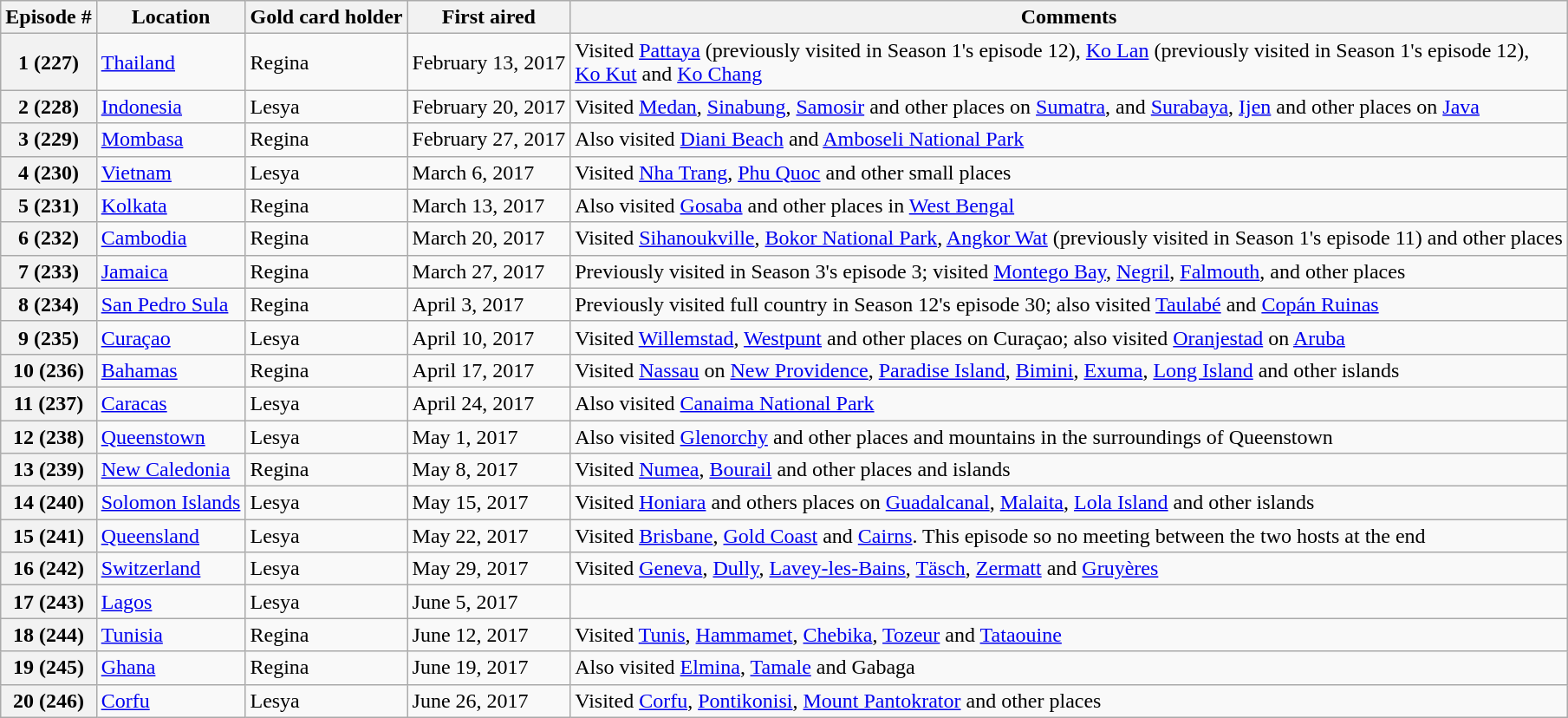<table class="wikitable">
<tr>
<th>Episode #</th>
<th>Location</th>
<th>Gold card holder</th>
<th>First aired</th>
<th>Comments</th>
</tr>
<tr>
<th>1 (227)</th>
<td> <a href='#'>Thailand</a></td>
<td>Regina</td>
<td>February 13, 2017</td>
<td>Visited <a href='#'>Pattaya</a> (previously visited in Season 1's episode 12), <a href='#'>Ko Lan</a> (previously visited in Season 1's episode 12),<br><a href='#'>Ko Kut</a> and <a href='#'>Ko Chang</a></td>
</tr>
<tr>
<th>2 (228)</th>
<td> <a href='#'>Indonesia</a></td>
<td>Lesya</td>
<td>February 20, 2017</td>
<td>Visited <a href='#'>Medan</a>, <a href='#'>Sinabung</a>, <a href='#'>Samosir</a> and other places on <a href='#'>Sumatra</a>, and <a href='#'>Surabaya</a>, <a href='#'>Ijen</a> and other places on <a href='#'>Java</a></td>
</tr>
<tr>
<th>3 (229)</th>
<td> <a href='#'>Mombasa</a></td>
<td>Regina</td>
<td>February 27, 2017</td>
<td>Also visited <a href='#'>Diani Beach</a> and <a href='#'>Amboseli National Park</a></td>
</tr>
<tr>
<th>4 (230)</th>
<td> <a href='#'>Vietnam</a></td>
<td>Lesya</td>
<td>March 6, 2017</td>
<td>Visited <a href='#'>Nha Trang</a>, <a href='#'>Phu Quoc</a> and other small places</td>
</tr>
<tr>
<th>5 (231)</th>
<td> <a href='#'>Kolkata</a></td>
<td>Regina</td>
<td>March 13, 2017</td>
<td>Also visited <a href='#'>Gosaba</a> and other places in <a href='#'>West Bengal</a></td>
</tr>
<tr>
<th>6 (232)</th>
<td> <a href='#'>Cambodia</a></td>
<td>Regina</td>
<td>March 20, 2017</td>
<td>Visited <a href='#'>Sihanoukville</a>, <a href='#'>Bokor National Park</a>, <a href='#'>Angkor Wat</a> (previously visited in Season 1's episode 11) and other places</td>
</tr>
<tr>
<th>7 (233)</th>
<td> <a href='#'>Jamaica</a></td>
<td>Regina</td>
<td>March 27, 2017</td>
<td>Previously visited in Season 3's episode 3; visited <a href='#'>Montego Bay</a>, <a href='#'>Negril</a>, <a href='#'>Falmouth</a>, and other places</td>
</tr>
<tr>
<th>8 (234)</th>
<td> <a href='#'>San Pedro Sula</a></td>
<td>Regina</td>
<td>April 3, 2017</td>
<td>Previously visited full country in Season 12's episode 30; also visited <a href='#'>Taulabé</a> and <a href='#'>Copán Ruinas</a></td>
</tr>
<tr>
<th>9 (235)</th>
<td> <a href='#'>Curaçao</a></td>
<td>Lesya</td>
<td>April 10, 2017</td>
<td>Visited <a href='#'>Willemstad</a>, <a href='#'>Westpunt</a> and other places on Curaçao; also visited <a href='#'>Oranjestad</a> on <a href='#'>Aruba</a></td>
</tr>
<tr>
<th>10 (236)</th>
<td> <a href='#'>Bahamas</a></td>
<td>Regina</td>
<td>April 17, 2017</td>
<td>Visited <a href='#'>Nassau</a> on <a href='#'>New Providence</a>, <a href='#'>Paradise Island</a>, <a href='#'>Bimini</a>, <a href='#'>Exuma</a>, <a href='#'>Long Island</a> and other islands</td>
</tr>
<tr>
<th>11 (237)</th>
<td> <a href='#'>Caracas</a></td>
<td>Lesya</td>
<td>April 24, 2017</td>
<td>Also visited <a href='#'>Canaima National Park</a></td>
</tr>
<tr>
<th>12 (238)</th>
<td> <a href='#'>Queenstown</a></td>
<td>Lesya</td>
<td>May 1, 2017</td>
<td>Also visited <a href='#'>Glenorchy</a> and other places and mountains in the surroundings of Queenstown</td>
</tr>
<tr>
<th>13 (239)</th>
<td> <a href='#'>New Caledonia</a></td>
<td>Regina</td>
<td>May 8, 2017</td>
<td>Visited <a href='#'>Numea</a>, <a href='#'>Bourail</a> and other places and islands</td>
</tr>
<tr>
<th>14 (240)</th>
<td> <a href='#'>Solomon Islands</a></td>
<td>Lesya</td>
<td>May 15, 2017</td>
<td>Visited <a href='#'>Honiara</a> and others places on <a href='#'>Guadalcanal</a>, <a href='#'>Malaita</a>, <a href='#'>Lola Island</a> and other islands</td>
</tr>
<tr>
<th>15 (241)</th>
<td> <a href='#'>Queensland</a></td>
<td>Lesya</td>
<td>May 22, 2017</td>
<td>Visited <a href='#'>Brisbane</a>, <a href='#'>Gold Coast</a> and <a href='#'>Cairns</a>. This episode so no meeting between the two hosts at the end</td>
</tr>
<tr>
<th>16 (242)</th>
<td> <a href='#'>Switzerland</a></td>
<td>Lesya</td>
<td>May 29, 2017</td>
<td>Visited <a href='#'>Geneva</a>, <a href='#'>Dully</a>, <a href='#'>Lavey-les-Bains</a>, <a href='#'>Täsch</a>, <a href='#'>Zermatt</a> and <a href='#'>Gruyères</a></td>
</tr>
<tr>
<th>17 (243)</th>
<td> <a href='#'>Lagos</a></td>
<td>Lesya</td>
<td>June 5, 2017</td>
<td></td>
</tr>
<tr>
<th>18 (244)</th>
<td> <a href='#'>Tunisia</a></td>
<td>Regina</td>
<td>June 12, 2017</td>
<td>Visited <a href='#'>Tunis</a>, <a href='#'>Hammamet</a>, <a href='#'>Chebika</a>, <a href='#'>Tozeur</a> and <a href='#'>Tataouine</a></td>
</tr>
<tr>
<th>19 (245)</th>
<td> <a href='#'>Ghana</a></td>
<td>Regina</td>
<td>June 19, 2017</td>
<td>Also visited <a href='#'>Elmina</a>, <a href='#'>Tamale</a> and Gabaga</td>
</tr>
<tr>
<th>20 (246)</th>
<td> <a href='#'>Corfu</a></td>
<td>Lesya</td>
<td>June 26, 2017</td>
<td>Visited <a href='#'>Corfu</a>, <a href='#'>Pontikonisi</a>, <a href='#'>Mount Pantokrator</a> and other places</td>
</tr>
</table>
